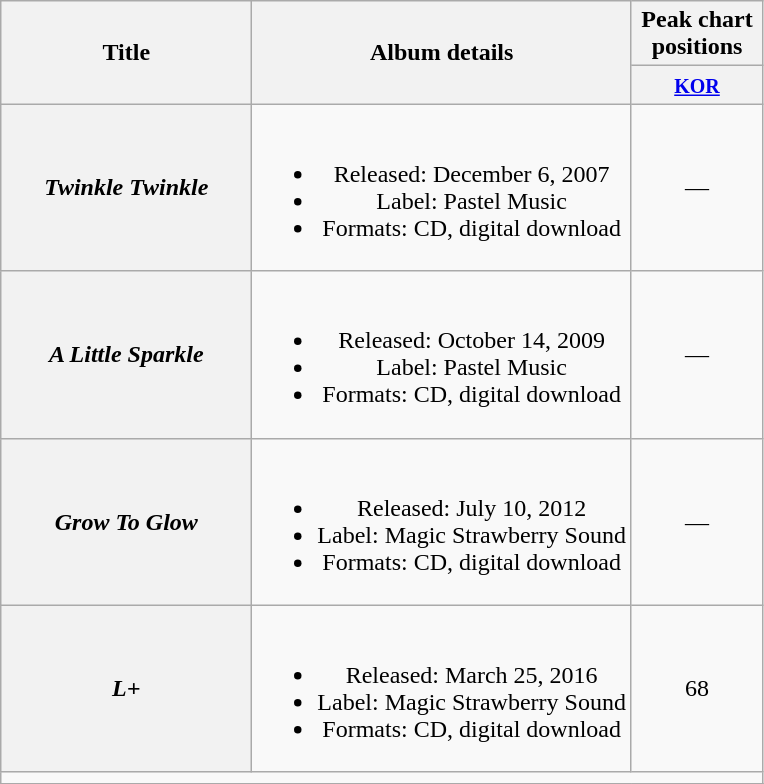<table class="wikitable plainrowheaders" style="text-align:center;">
<tr>
<th scope="col" rowspan="2" style="width:10em;">Title</th>
<th scope="col" rowspan="2">Album details</th>
<th scope="col" colspan="1" style="width:5em;">Peak chart positions</th>
</tr>
<tr>
<th><small><a href='#'>KOR</a></small><br></th>
</tr>
<tr>
<th scope="row"><em>Twinkle Twinkle</em></th>
<td><br><ul><li>Released: December 6, 2007</li><li>Label: Pastel Music</li><li>Formats: CD, digital download</li></ul></td>
<td>—</td>
</tr>
<tr>
<th scope="row"><em>A Little Sparkle</em></th>
<td><br><ul><li>Released: October 14, 2009</li><li>Label: Pastel Music</li><li>Formats: CD, digital download</li></ul></td>
<td>—</td>
</tr>
<tr>
<th scope="row"><em>Grow To Glow</em></th>
<td><br><ul><li>Released: July 10, 2012</li><li>Label: Magic Strawberry Sound</li><li>Formats: CD, digital download</li></ul></td>
<td>—</td>
</tr>
<tr>
<th scope="row"><em>L+</em></th>
<td><br><ul><li>Released: March 25, 2016</li><li>Label: Magic Strawberry Sound</li><li>Formats: CD, digital download</li></ul></td>
<td>68</td>
</tr>
<tr>
<td colspan="3"></td>
</tr>
<tr>
</tr>
</table>
